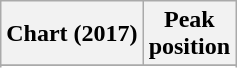<table class="wikitable sortable plainrowheaders" style="text-align:center">
<tr>
<th scope="col">Chart (2017)</th>
<th scope="col">Peak<br> position</th>
</tr>
<tr>
</tr>
<tr>
</tr>
<tr>
</tr>
<tr>
</tr>
<tr>
</tr>
<tr>
</tr>
<tr>
</tr>
<tr>
</tr>
<tr>
</tr>
</table>
